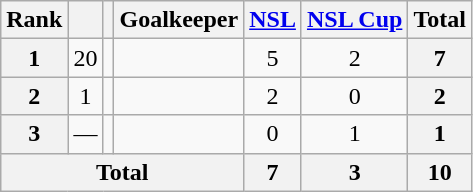<table class="wikitable sortable" style="text-align:center">
<tr>
<th>Rank</th>
<th></th>
<th></th>
<th>Goalkeeper</th>
<th><a href='#'>NSL</a></th>
<th><a href='#'>NSL Cup</a></th>
<th>Total</th>
</tr>
<tr>
<th>1</th>
<td>20</td>
<td></td>
<td align="left"></td>
<td>5</td>
<td>2</td>
<th>7</th>
</tr>
<tr>
<th>2</th>
<td>1</td>
<td></td>
<td align="left"></td>
<td>2</td>
<td>0</td>
<th>2</th>
</tr>
<tr>
<th>3</th>
<td>—</td>
<td></td>
<td align="left"></td>
<td>0</td>
<td>1</td>
<th>1</th>
</tr>
<tr>
<th colspan="4">Total</th>
<th>7</th>
<th>3</th>
<th>10</th>
</tr>
</table>
